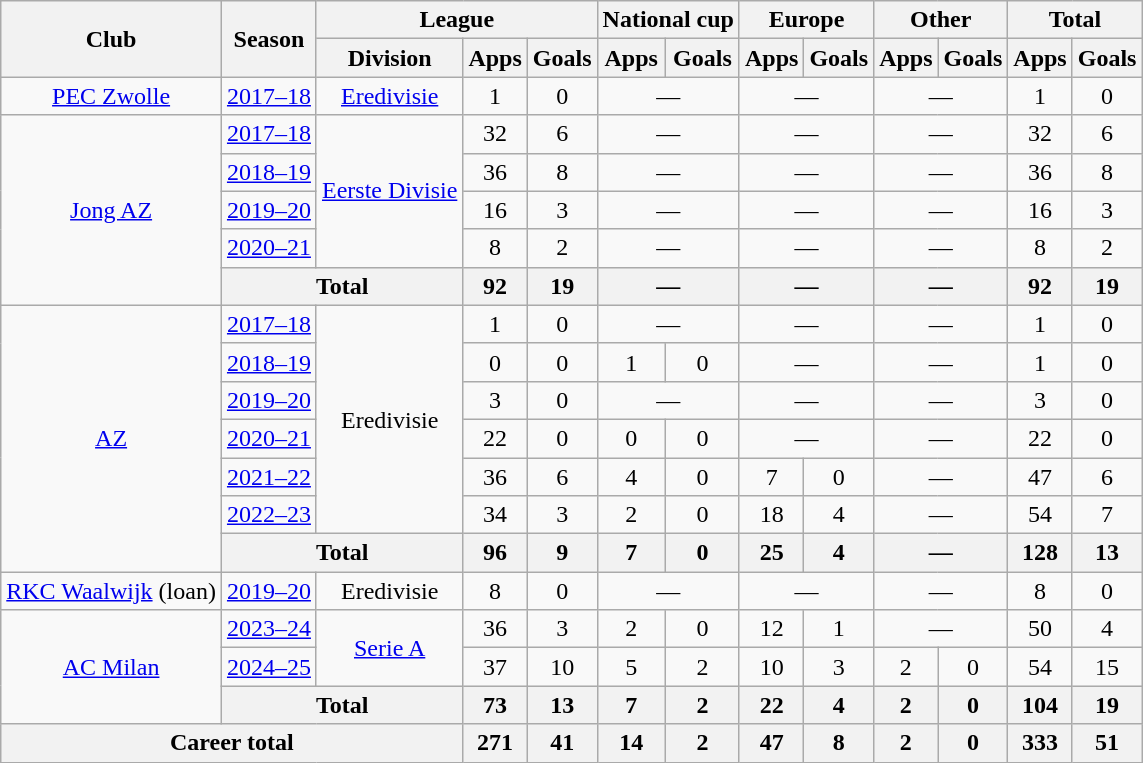<table class="wikitable" style="text-align: center;">
<tr>
<th rowspan="2">Club</th>
<th rowspan="2">Season</th>
<th colspan="3">League</th>
<th colspan="2">National cup</th>
<th colspan="2">Europe</th>
<th colspan="2">Other</th>
<th colspan="2">Total</th>
</tr>
<tr>
<th>Division</th>
<th>Apps</th>
<th>Goals</th>
<th>Apps</th>
<th>Goals</th>
<th>Apps</th>
<th>Goals</th>
<th>Apps</th>
<th>Goals</th>
<th>Apps</th>
<th>Goals</th>
</tr>
<tr>
<td><a href='#'>PEC Zwolle</a></td>
<td><a href='#'>2017–18</a></td>
<td><a href='#'>Eredivisie</a></td>
<td>1</td>
<td>0</td>
<td colspan="2">—</td>
<td colspan="2">—</td>
<td colspan="2">—</td>
<td>1</td>
<td>0</td>
</tr>
<tr>
<td rowspan="5"><a href='#'>Jong AZ</a></td>
<td><a href='#'>2017–18</a></td>
<td rowspan="4"><a href='#'>Eerste Divisie</a></td>
<td>32</td>
<td>6</td>
<td colspan="2">—</td>
<td colspan="2">—</td>
<td colspan="2">—</td>
<td>32</td>
<td>6</td>
</tr>
<tr>
<td><a href='#'>2018–19</a></td>
<td>36</td>
<td>8</td>
<td colspan="2">—</td>
<td colspan="2">—</td>
<td colspan="2">—</td>
<td>36</td>
<td>8</td>
</tr>
<tr>
<td><a href='#'>2019–20</a></td>
<td>16</td>
<td>3</td>
<td colspan="2">—</td>
<td colspan="2">—</td>
<td colspan="2">—</td>
<td>16</td>
<td>3</td>
</tr>
<tr>
<td><a href='#'>2020–21</a></td>
<td>8</td>
<td>2</td>
<td colspan="2">—</td>
<td colspan="2">—</td>
<td colspan="2">—</td>
<td>8</td>
<td>2</td>
</tr>
<tr>
<th colspan="2">Total</th>
<th>92</th>
<th>19</th>
<th colspan="2">—</th>
<th colspan="2">—</th>
<th colspan="2">—</th>
<th>92</th>
<th>19</th>
</tr>
<tr>
<td rowspan="7"><a href='#'>AZ</a></td>
<td><a href='#'>2017–18</a></td>
<td rowspan="6">Eredivisie</td>
<td>1</td>
<td>0</td>
<td colspan="2">—</td>
<td colspan="2">—</td>
<td colspan="2">—</td>
<td>1</td>
<td>0</td>
</tr>
<tr>
<td><a href='#'>2018–19</a></td>
<td>0</td>
<td>0</td>
<td>1</td>
<td>0</td>
<td colspan="2">—</td>
<td colspan="2">—</td>
<td>1</td>
<td>0</td>
</tr>
<tr>
<td><a href='#'>2019–20</a></td>
<td>3</td>
<td>0</td>
<td colspan="2">—</td>
<td colspan="2">—</td>
<td colspan="2">—</td>
<td>3</td>
<td>0</td>
</tr>
<tr>
<td><a href='#'>2020–21</a></td>
<td>22</td>
<td>0</td>
<td>0</td>
<td>0</td>
<td colspan="2">—</td>
<td colspan="2">—</td>
<td>22</td>
<td>0</td>
</tr>
<tr>
<td><a href='#'>2021–22</a></td>
<td>36</td>
<td>6</td>
<td>4</td>
<td>0</td>
<td>7</td>
<td>0</td>
<td colspan="2">—</td>
<td>47</td>
<td>6</td>
</tr>
<tr>
<td><a href='#'>2022–23</a></td>
<td>34</td>
<td>3</td>
<td>2</td>
<td>0</td>
<td>18</td>
<td>4</td>
<td colspan="2">—</td>
<td>54</td>
<td>7</td>
</tr>
<tr>
<th colspan="2">Total</th>
<th>96</th>
<th>9</th>
<th>7</th>
<th>0</th>
<th>25</th>
<th>4</th>
<th colspan="2">—</th>
<th>128</th>
<th>13</th>
</tr>
<tr>
<td><a href='#'>RKC Waalwijk</a> (loan)</td>
<td><a href='#'>2019–20</a></td>
<td>Eredivisie</td>
<td>8</td>
<td>0</td>
<td colspan="2">—</td>
<td colspan="2">—</td>
<td colspan="2">—</td>
<td>8</td>
<td>0</td>
</tr>
<tr>
<td rowspan="3"><a href='#'>AC Milan</a></td>
<td><a href='#'>2023–24</a></td>
<td rowspan="2"><a href='#'>Serie A</a></td>
<td>36</td>
<td>3</td>
<td>2</td>
<td>0</td>
<td>12</td>
<td>1</td>
<td colspan="2">—</td>
<td>50</td>
<td>4</td>
</tr>
<tr>
<td><a href='#'>2024–25</a></td>
<td>37</td>
<td>10</td>
<td>5</td>
<td>2</td>
<td>10</td>
<td>3</td>
<td>2</td>
<td>0</td>
<td>54</td>
<td>15</td>
</tr>
<tr>
<th colspan="2">Total</th>
<th>73</th>
<th>13</th>
<th>7</th>
<th>2</th>
<th>22</th>
<th>4</th>
<th>2</th>
<th>0</th>
<th>104</th>
<th>19</th>
</tr>
<tr>
<th colspan="3">Career total</th>
<th>271</th>
<th>41</th>
<th>14</th>
<th>2</th>
<th>47</th>
<th>8</th>
<th>2</th>
<th>0</th>
<th>333</th>
<th>51</th>
</tr>
</table>
